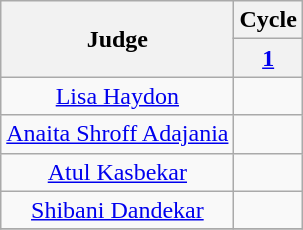<table class="wikitable plainrowheaders" style="text-align:center">
<tr>
<th rowspan="2">Judge</th>
<th colspan="3">Cycle</th>
</tr>
<tr>
<th><a href='#'><strong>1</strong></a></th>
</tr>
<tr>
<td><a href='#'>Lisa Haydon</a></td>
<td></td>
</tr>
<tr>
<td><a href='#'>Anaita Shroff Adajania</a></td>
<td></td>
</tr>
<tr>
<td><a href='#'>Atul Kasbekar</a></td>
<td></td>
</tr>
<tr>
<td><a href='#'>Shibani Dandekar</a></td>
<td></td>
</tr>
<tr>
</tr>
</table>
